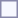<table style="border:1px solid #8888aa; background-color:#f7f8ff; padding:5px; font-size:95%; margin: 0px 12px 12px 0px;">
</table>
